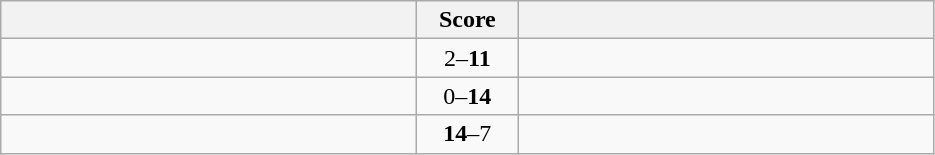<table class="wikitable" style="text-align: center;">
<tr>
<th width=270></th>
<th width=60>Score</th>
<th width=270></th>
</tr>
<tr>
<td align=left></td>
<td>2–<strong>11</strong></td>
<td align=left><strong></strong></td>
</tr>
<tr>
<td align=left></td>
<td>0–<strong>14</strong></td>
<td align=left><strong></strong></td>
</tr>
<tr>
<td align=left><strong></strong></td>
<td><strong>14</strong>–7</td>
<td align=left></td>
</tr>
</table>
